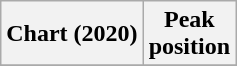<table class="wikitable">
<tr>
<th>Chart (2020)</th>
<th>Peak<br>position</th>
</tr>
<tr>
</tr>
</table>
